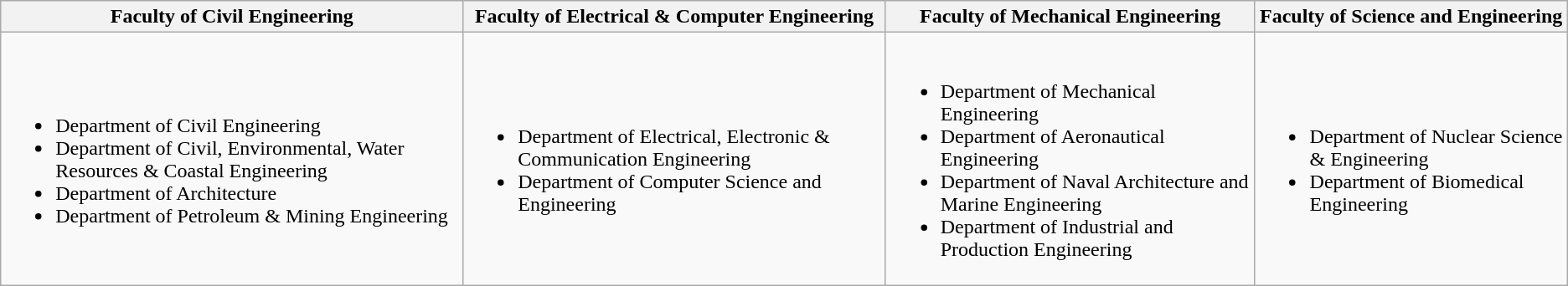<table class="wikitable">
<tr>
<th>Faculty of Civil Engineering</th>
<th>Faculty of Electrical & Computer Engineering</th>
<th>Faculty of Mechanical Engineering</th>
<th>Faculty of Science and Engineering</th>
</tr>
<tr>
<td><br><ul><li>Department of Civil Engineering</li><li>Department of Civil, Environmental, Water Resources & Coastal Engineering</li><li>Department of Architecture</li><li>Department of Petroleum & Mining Engineering</li></ul></td>
<td><br><ul><li>Department of Electrical, Electronic & Communication Engineering</li><li>Department of Computer Science and Engineering</li></ul></td>
<td><br><ul><li>Department of Mechanical Engineering</li><li>Department of Aeronautical Engineering</li><li>Department of Naval Architecture and Marine Engineering</li><li>Department of Industrial and Production Engineering</li></ul></td>
<td><br><ul><li>Department of Nuclear Science & Engineering</li><li>Department of Biomedical Engineering</li></ul></td>
</tr>
</table>
